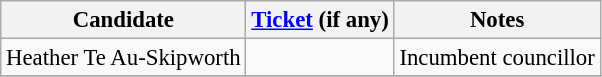<table class="wikitable" style="font-size: 95%">
<tr>
<th>Candidate</th>
<th><a href='#'>Ticket</a> (if any)</th>
<th>Notes</th>
</tr>
<tr>
<td>Heather Te Au-Skipworth</td>
<td></td>
<td>Incumbent councillor</td>
</tr>
<tr>
</tr>
</table>
